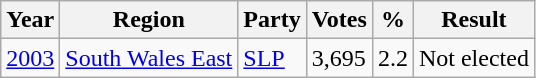<table class="wikitable">
<tr>
<th>Year</th>
<th>Region</th>
<th>Party</th>
<th>Votes</th>
<th>%</th>
<th>Result</th>
</tr>
<tr>
<td><a href='#'>2003</a></td>
<td><a href='#'>South Wales East</a></td>
<td><a href='#'>SLP</a></td>
<td>3,695</td>
<td>2.2</td>
<td>Not elected</td>
</tr>
</table>
